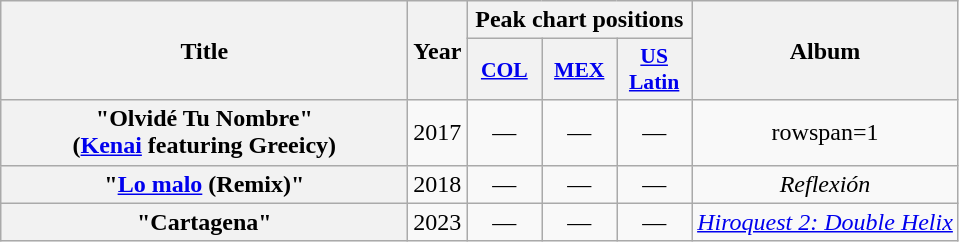<table class="wikitable plainrowheaders" style="text-align:center;">
<tr>
<th scope="col" rowspan="2" style="width:16.5em;">Title</th>
<th scope="col" rowspan="2" style="width:1em;">Year</th>
<th colspan="3">Peak chart positions</th>
<th scope="col" rowspan="2">Album</th>
</tr>
<tr>
<th scope="col" style="width:3em;font-size:90%;"><a href='#'>COL</a><br></th>
<th scope="col" style="width:3em;font-size:90%;"><a href='#'>MEX</a><br></th>
<th scope="col" style="width:3em;font-size:90%;"><a href='#'>US<br>Latin</a><br></th>
</tr>
<tr>
<th scope="row">"Olvidé Tu Nombre"<br><span>(<a href='#'>Kenai</a> featuring Greeicy)</span></th>
<td rowspan="1">2017</td>
<td>—</td>
<td>—</td>
<td>—</td>
<td>rowspan=1 </td>
</tr>
<tr>
<th scope="row">"<a href='#'>Lo malo</a> (Remix)"<br></th>
<td rowspan="1">2018</td>
<td>—</td>
<td>—</td>
<td>—</td>
<td><em>Reflexión</em></td>
</tr>
<tr>
<th scope="row">"Cartagena"<br></th>
<td rowspan="1">2023</td>
<td>—</td>
<td>—</td>
<td>—</td>
<td><em><a href='#'>Hiroquest 2: Double Helix</a></em></td>
</tr>
</table>
